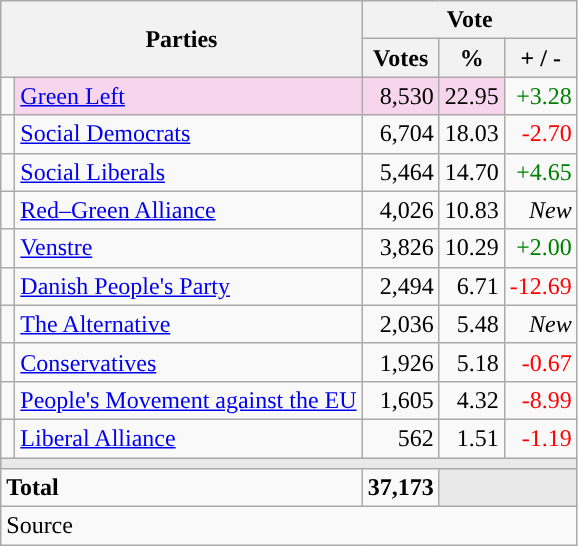<table class="wikitable" style="text-align:right;">
<tr>
<th style="text-align:centre;" rowspan="2" colspan="2" width="225">Parties</th>
<th colspan="3">Vote</th>
</tr>
<tr>
<th width="15">Votes</th>
<th width="15">%</th>
<th width="15">+ / -</th>
</tr>
<tr>
<td width="2" style="color:inherit;background:"></td>
<td bgcolor=#f7d5ed   align="left"><a href='#'>Green Left</a></td>
<td bgcolor=#f7d5ed>8,530</td>
<td bgcolor=#f7d5ed>22.95</td>
<td style=color:green;>+3.28</td>
</tr>
<tr>
<td width="2" style="color:inherit;background:"></td>
<td align="left"><a href='#'>Social Democrats</a></td>
<td>6,704</td>
<td>18.03</td>
<td style=color:red;>-2.70</td>
</tr>
<tr>
<td width="2" style="color:inherit;background:"></td>
<td align="left"><a href='#'>Social Liberals</a></td>
<td>5,464</td>
<td>14.70</td>
<td style=color:green;>+4.65</td>
</tr>
<tr>
<td width="2" style="color:inherit;background:"></td>
<td align="left"><a href='#'>Red–Green Alliance</a></td>
<td>4,026</td>
<td>10.83</td>
<td><em>New</em></td>
</tr>
<tr>
<td width="2" style="color:inherit;background:"></td>
<td align="left"><a href='#'>Venstre</a></td>
<td>3,826</td>
<td>10.29</td>
<td style=color:green;>+2.00</td>
</tr>
<tr>
<td width="2" style="color:inherit;background:"></td>
<td align="left"><a href='#'>Danish People's Party</a></td>
<td>2,494</td>
<td>6.71</td>
<td style=color:red;>-12.69</td>
</tr>
<tr>
<td width="2" style="color:inherit;background:"></td>
<td align="left"><a href='#'>The Alternative</a></td>
<td>2,036</td>
<td>5.48</td>
<td><em>New</em></td>
</tr>
<tr>
<td width="2" style="color:inherit;background:"></td>
<td align="left"><a href='#'>Conservatives</a></td>
<td>1,926</td>
<td>5.18</td>
<td style=color:red;>-0.67</td>
</tr>
<tr>
<td width="2" style="color:inherit;background:"></td>
<td align="left"><a href='#'>People's Movement against the EU</a></td>
<td>1,605</td>
<td>4.32</td>
<td style=color:red;>-8.99</td>
</tr>
<tr>
<td width="2" style="color:inherit;background:"></td>
<td align="left"><a href='#'>Liberal Alliance</a></td>
<td>562</td>
<td>1.51</td>
<td style=color:red;>-1.19</td>
</tr>
<tr>
<td colspan="7" bgcolor="#E9E9E9"></td>
</tr>
<tr>
<td align="left" colspan="2"><strong>Total</strong></td>
<td><strong>37,173</strong></td>
<td bgcolor="#E9E9E9" colspan="2"></td>
</tr>
<tr>
<td align="left" colspan="6">Source</td>
</tr>
</table>
